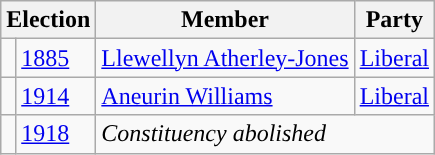<table class="wikitable">
<tr>
<th colspan="2">Election</th>
<th>Member</th>
<th>Party</th>
</tr>
<tr>
<td style="color:inherit;background-color: "></td>
<td><a href='#'>1885</a></td>
<td><a href='#'>Llewellyn Atherley-Jones</a></td>
<td><a href='#'>Liberal</a></td>
</tr>
<tr>
<td style="color:inherit;background-color: "></td>
<td><a href='#'>1914</a></td>
<td><a href='#'>Aneurin Williams</a></td>
<td><a href='#'>Liberal</a></td>
</tr>
<tr>
<td></td>
<td><a href='#'>1918</a></td>
<td colspan="2"><em>Constituency abolished</em></td>
</tr>
</table>
